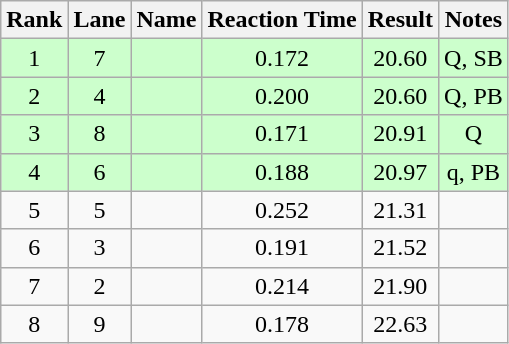<table class="wikitable" style="text-align:center">
<tr>
<th>Rank</th>
<th>Lane</th>
<th>Name</th>
<th>Reaction Time</th>
<th>Result</th>
<th>Notes</th>
</tr>
<tr bgcolor=ccffcc>
<td>1</td>
<td>7</td>
<td align="left"></td>
<td>0.172</td>
<td>20.60</td>
<td>Q, SB</td>
</tr>
<tr bgcolor=ccffcc>
<td>2</td>
<td>4</td>
<td align="left"></td>
<td>0.200</td>
<td>20.60</td>
<td>Q, PB</td>
</tr>
<tr bgcolor=ccffcc>
<td>3</td>
<td>8</td>
<td align="left"></td>
<td>0.171</td>
<td>20.91</td>
<td>Q</td>
</tr>
<tr bgcolor=ccffcc>
<td>4</td>
<td>6</td>
<td align="left"></td>
<td>0.188</td>
<td>20.97</td>
<td>q, PB</td>
</tr>
<tr>
<td>5</td>
<td>5</td>
<td align="left"></td>
<td>0.252</td>
<td>21.31</td>
<td></td>
</tr>
<tr>
<td>6</td>
<td>3</td>
<td align="left"></td>
<td>0.191</td>
<td>21.52</td>
<td></td>
</tr>
<tr>
<td>7</td>
<td>2</td>
<td align="left"></td>
<td>0.214</td>
<td>21.90</td>
<td></td>
</tr>
<tr>
<td>8</td>
<td>9</td>
<td align="left"></td>
<td>0.178</td>
<td>22.63</td>
<td></td>
</tr>
</table>
